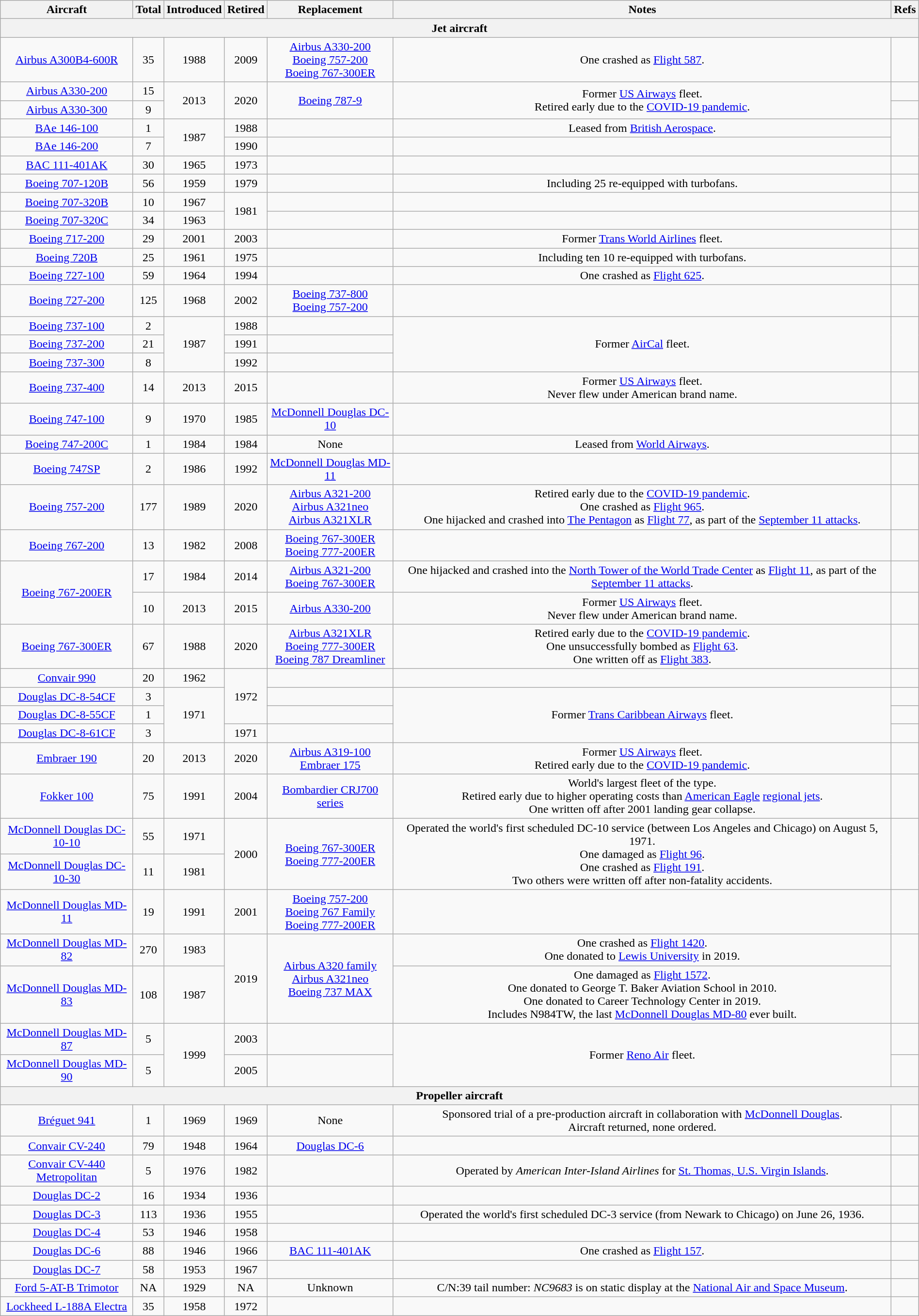<table class="wikitable" style="text-align:center;margin:auto;">
<tr>
<th width="175px;">Aircraft</th>
<th>Total</th>
<th>Introduced</th>
<th>Retired</th>
<th>Replacement</th>
<th>Notes</th>
<th>Refs</th>
</tr>
<tr>
<th colspan=7>Jet aircraft</th>
</tr>
<tr>
<td><a href='#'>Airbus A300B4-600R</a></td>
<td>35</td>
<td>1988</td>
<td>2009</td>
<td><a href='#'>Airbus A330-200</a><br><a href='#'>Boeing 757-200</a><br><a href='#'>Boeing 767-300ER</a></td>
<td>One crashed as <a href='#'>Flight 587</a>.</td>
<td></td>
</tr>
<tr>
<td><a href='#'>Airbus A330-200</a></td>
<td>15</td>
<td rowspan=2>2013</td>
<td rowspan=2>2020</td>
<td rowspan=2><a href='#'>Boeing 787-9</a></td>
<td rowspan=2>Former <a href='#'>US Airways</a> fleet.<br>Retired early due to the <a href='#'>COVID-19 pandemic</a>.</td>
<td></td>
</tr>
<tr>
<td><a href='#'>Airbus A330-300</a></td>
<td>9</td>
<td></td>
</tr>
<tr>
<td><a href='#'>BAe 146-100</a></td>
<td>1</td>
<td rowspan=2>1987</td>
<td>1988</td>
<td></td>
<td>Leased from <a href='#'>British Aerospace</a>.</td>
<td rowspan=2></td>
</tr>
<tr>
<td><a href='#'>BAe 146-200</a></td>
<td>7</td>
<td>1990</td>
<td></td>
<td></td>
</tr>
<tr>
<td><a href='#'>BAC 111-401AK</a></td>
<td>30</td>
<td>1965</td>
<td>1973</td>
<td></td>
<td></td>
<td></td>
</tr>
<tr>
<td><a href='#'>Boeing 707-120B</a></td>
<td>56</td>
<td>1959</td>
<td>1979</td>
<td></td>
<td>Including 25 re-equipped with turbofans.</td>
<td></td>
</tr>
<tr>
<td><a href='#'>Boeing 707-320B</a></td>
<td>10</td>
<td>1967</td>
<td rowspan=2>1981</td>
<td></td>
<td></td>
<td></td>
</tr>
<tr>
<td><a href='#'>Boeing 707-320C</a></td>
<td>34</td>
<td>1963</td>
<td></td>
<td></td>
<td></td>
</tr>
<tr>
<td><a href='#'>Boeing 717-200</a></td>
<td>29</td>
<td>2001</td>
<td>2003</td>
<td></td>
<td>Former <a href='#'>Trans World Airlines</a> fleet.</td>
<td></td>
</tr>
<tr>
<td><a href='#'>Boeing 720B</a></td>
<td>25</td>
<td>1961</td>
<td>1975</td>
<td></td>
<td>Including ten 10 re-equipped with turbofans.</td>
<td></td>
</tr>
<tr>
<td><a href='#'>Boeing 727-100</a></td>
<td>59</td>
<td>1964</td>
<td>1994</td>
<td></td>
<td>One crashed as <a href='#'>Flight 625</a>.</td>
<td></td>
</tr>
<tr>
<td><a href='#'>Boeing 727-200</a></td>
<td>125</td>
<td>1968</td>
<td>2002</td>
<td><a href='#'>Boeing 737-800</a><br><a href='#'>Boeing 757-200</a></td>
<td></td>
<td></td>
</tr>
<tr>
<td><a href='#'>Boeing 737-100</a></td>
<td>2</td>
<td rowspan=3>1987</td>
<td>1988</td>
<td></td>
<td rowspan=3>Former <a href='#'>AirCal</a> fleet.</td>
<td rowspan=3></td>
</tr>
<tr>
<td><a href='#'>Boeing 737-200</a></td>
<td>21</td>
<td>1991</td>
<td></td>
</tr>
<tr>
<td><a href='#'>Boeing 737-300</a></td>
<td>8</td>
<td>1992</td>
<td></td>
</tr>
<tr>
<td><a href='#'>Boeing 737-400</a></td>
<td>14</td>
<td>2013</td>
<td>2015</td>
<td></td>
<td>Former <a href='#'>US Airways</a> fleet.<br>Never flew under American brand name.</td>
<td></td>
</tr>
<tr>
<td><a href='#'>Boeing 747-100</a></td>
<td>9</td>
<td>1970</td>
<td>1985</td>
<td><a href='#'>McDonnell Douglas DC-10</a></td>
<td></td>
<td></td>
</tr>
<tr>
<td><a href='#'>Boeing 747-200C</a></td>
<td>1</td>
<td>1984</td>
<td>1984</td>
<td>None</td>
<td>Leased from <a href='#'>World Airways</a>.</td>
<td></td>
</tr>
<tr>
<td><a href='#'>Boeing 747SP</a></td>
<td>2</td>
<td>1986</td>
<td>1992</td>
<td><a href='#'>McDonnell Douglas MD-11</a></td>
<td></td>
<td></td>
</tr>
<tr>
<td><a href='#'>Boeing 757-200</a></td>
<td>177</td>
<td>1989</td>
<td>2020</td>
<td><a href='#'>Airbus A321-200</a><br><a href='#'>Airbus A321neo</a><br><a href='#'>Airbus A321XLR</a></td>
<td>Retired early due to the <a href='#'>COVID-19 pandemic</a>.<br>One crashed as <a href='#'>Flight 965</a>.<br>One hijacked and crashed into <a href='#'>The Pentagon</a> as <a href='#'>Flight 77</a>, as part of the <a href='#'>September 11 attacks</a>.</td>
<td></td>
</tr>
<tr>
<td><a href='#'>Boeing 767-200</a></td>
<td>13</td>
<td>1982</td>
<td>2008</td>
<td><a href='#'>Boeing 767-300ER</a><br><a href='#'>Boeing 777-200ER</a></td>
<td></td>
<td></td>
</tr>
<tr>
<td rowspan=2><a href='#'>Boeing 767-200ER</a></td>
<td>17</td>
<td>1984</td>
<td>2014</td>
<td><a href='#'>Airbus A321-200</a><br><a href='#'>Boeing 767-300ER</a></td>
<td>One hijacked and crashed into the <a href='#'>North Tower of the World Trade Center</a> as <a href='#'>Flight 11</a>, as part of the <a href='#'>September 11 attacks</a>.</td>
<td></td>
</tr>
<tr>
<td>10</td>
<td>2013</td>
<td>2015</td>
<td><a href='#'>Airbus A330-200</a></td>
<td>Former <a href='#'>US Airways</a> fleet.<br>Never flew under American brand name.</td>
<td></td>
</tr>
<tr>
<td><a href='#'>Boeing 767-300ER</a></td>
<td>67</td>
<td>1988</td>
<td>2020</td>
<td><a href='#'>Airbus A321XLR</a><br><a href='#'>Boeing 777-300ER</a><br><a href='#'>Boeing 787 Dreamliner</a></td>
<td>Retired early due to the <a href='#'>COVID-19 pandemic</a>.<br>One unsuccessfully bombed as <a href='#'>Flight 63</a>.<br>One written off as <a href='#'>Flight 383</a>.</td>
<td></td>
</tr>
<tr>
<td><a href='#'>Convair 990</a></td>
<td>20</td>
<td>1962</td>
<td rowspan=3>1972</td>
<td></td>
<td></td>
<td></td>
</tr>
<tr>
<td><a href='#'>Douglas DC-8-54CF</a></td>
<td>3</td>
<td rowspan=3>1971</td>
<td></td>
<td rowspan=3>Former <a href='#'>Trans Caribbean Airways</a> fleet.</td>
<td></td>
</tr>
<tr>
<td><a href='#'>Douglas DC-8-55CF</a></td>
<td>1</td>
<td></td>
<td></td>
</tr>
<tr>
<td><a href='#'>Douglas DC-8-61CF</a></td>
<td>3</td>
<td>1971</td>
<td></td>
<td></td>
</tr>
<tr>
<td><a href='#'>Embraer 190</a></td>
<td>20</td>
<td>2013</td>
<td>2020</td>
<td><a href='#'>Airbus A319-100</a> <br> <a href='#'>Embraer 175</a></td>
<td>Former <a href='#'>US Airways</a> fleet.<br>Retired early due to the <a href='#'>COVID-19 pandemic</a>.</td>
<td></td>
</tr>
<tr>
<td><a href='#'>Fokker 100</a></td>
<td>75</td>
<td>1991</td>
<td>2004</td>
<td><a href='#'>Bombardier CRJ700 series</a></td>
<td>World's largest fleet of the type.<br>Retired early due to higher operating costs than <a href='#'>American Eagle</a> <a href='#'>regional jets</a>.<br>One written off after 2001 landing gear collapse.</td>
<td></td>
</tr>
<tr>
<td><a href='#'>McDonnell Douglas DC-10-10</a></td>
<td>55</td>
<td>1971</td>
<td rowspan=2>2000</td>
<td rowspan=2><a href='#'>Boeing 767-300ER</a><br><a href='#'>Boeing 777-200ER</a></td>
<td rowspan=2>Operated the world's first scheduled DC-10 service (between Los Angeles and Chicago) on August 5, 1971.<br>One damaged as <a href='#'>Flight 96</a>.<br>One crashed as <a href='#'>Flight 191</a>.<br>Two others were written off after non-fatality accidents.</td>
<td rowspan=2></td>
</tr>
<tr>
<td><a href='#'>McDonnell Douglas DC-10-30</a></td>
<td>11</td>
<td>1981</td>
</tr>
<tr>
<td><a href='#'>McDonnell Douglas MD-11</a></td>
<td>19</td>
<td>1991</td>
<td>2001</td>
<td><a href='#'>Boeing 757-200</a><br><a href='#'>Boeing 767 Family</a><br><a href='#'>Boeing 777-200ER</a></td>
<td></td>
<td></td>
</tr>
<tr>
<td><a href='#'>McDonnell Douglas MD-82</a></td>
<td>270</td>
<td>1983</td>
<td rowspan=2>2019</td>
<td rowspan=2><a href='#'>Airbus A320 family</a><br><a href='#'>Airbus A321neo</a><br><a href='#'>Boeing 737 MAX</a></td>
<td>One crashed as <a href='#'>Flight 1420</a>.<br>One donated to <a href='#'>Lewis University</a> in 2019.</td>
<td rowspan=2></td>
</tr>
<tr>
<td><a href='#'>McDonnell Douglas MD-83</a></td>
<td>108</td>
<td>1987</td>
<td>One damaged as <a href='#'>Flight 1572</a>.<br>One donated to George T. Baker Aviation School in 2010.<br>One donated to Career Technology Center in 2019.<br>Includes N984TW, the last <a href='#'>McDonnell Douglas MD-80</a> ever built.</td>
</tr>
<tr>
<td><a href='#'>McDonnell Douglas MD-87</a></td>
<td>5</td>
<td rowspan=2>1999</td>
<td>2003</td>
<td></td>
<td rowspan=2>Former <a href='#'>Reno Air</a> fleet.</td>
<td></td>
</tr>
<tr>
<td><a href='#'>McDonnell Douglas MD-90</a></td>
<td>5</td>
<td>2005</td>
<td></td>
<td></td>
</tr>
<tr>
<th colspan=7>Propeller aircraft</th>
</tr>
<tr>
<td><a href='#'>Bréguet 941</a></td>
<td>1</td>
<td>1969</td>
<td>1969</td>
<td>None</td>
<td>Sponsored trial of a pre-production aircraft in collaboration with <a href='#'>McDonnell Douglas</a>.<br>Aircraft returned, none ordered.</td>
<td></td>
</tr>
<tr>
<td><a href='#'>Convair CV-240</a></td>
<td>79</td>
<td>1948</td>
<td>1964</td>
<td><a href='#'>Douglas DC-6</a></td>
<td></td>
<td></td>
</tr>
<tr>
<td><a href='#'>Convair CV-440 Metropolitan</a></td>
<td>5</td>
<td>1976</td>
<td>1982</td>
<td></td>
<td>Operated by <em>American Inter-Island Airlines</em> for <a href='#'>St. Thomas, U.S. Virgin Islands</a>.</td>
<td></td>
</tr>
<tr>
<td><a href='#'>Douglas DC-2</a></td>
<td>16</td>
<td>1934</td>
<td>1936</td>
<td></td>
<td></td>
<td></td>
</tr>
<tr>
<td><a href='#'>Douglas DC-3</a></td>
<td>113</td>
<td>1936</td>
<td>1955</td>
<td></td>
<td>Operated the world's first scheduled DC-3 service (from Newark to Chicago) on June 26, 1936.</td>
<td></td>
</tr>
<tr>
<td><a href='#'>Douglas DC-4</a></td>
<td>53</td>
<td>1946</td>
<td>1958</td>
<td></td>
<td></td>
<td></td>
</tr>
<tr>
<td><a href='#'>Douglas DC-6</a></td>
<td>88</td>
<td>1946</td>
<td>1966</td>
<td><a href='#'>BAC 111-401AK</a></td>
<td>One crashed as <a href='#'>Flight 157</a>.</td>
<td></td>
</tr>
<tr>
<td><a href='#'>Douglas DC-7</a></td>
<td>58</td>
<td>1953</td>
<td>1967</td>
<td></td>
<td></td>
<td></td>
</tr>
<tr>
<td><a href='#'>Ford 5-AT-B Trimotor</a></td>
<td>NA</td>
<td>1929</td>
<td>NA</td>
<td>Unknown</td>
<td>C/N:39 tail number: <em>NC9683</em> is on static display at the <a href='#'>National Air and Space Museum</a>.</td>
<td></td>
</tr>
<tr>
<td><a href='#'>Lockheed L-188A Electra</a></td>
<td>35</td>
<td>1958</td>
<td>1972</td>
<td></td>
<td></td>
<td></td>
</tr>
</table>
